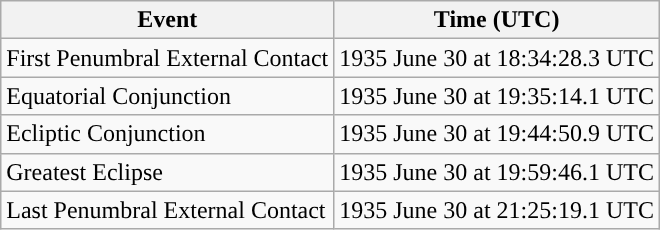<table class="wikitable">
<tr>
<th>Event</th>
<th>Time (UTC)</th>
</tr>
<tr>
<td>First Penumbral External Contact</td>
<td>1935 June 30 at 18:34:28.3 UTC</td>
</tr>
<tr>
<td>Equatorial Conjunction</td>
<td>1935 June 30 at 19:35:14.1 UTC</td>
</tr>
<tr>
<td>Ecliptic Conjunction</td>
<td>1935 June 30 at 19:44:50.9 UTC</td>
</tr>
<tr>
<td>Greatest Eclipse</td>
<td>1935 June 30 at 19:59:46.1 UTC</td>
</tr>
<tr>
<td>Last Penumbral External Contact</td>
<td>1935 June 30 at 21:25:19.1 UTC</td>
</tr>
</table>
